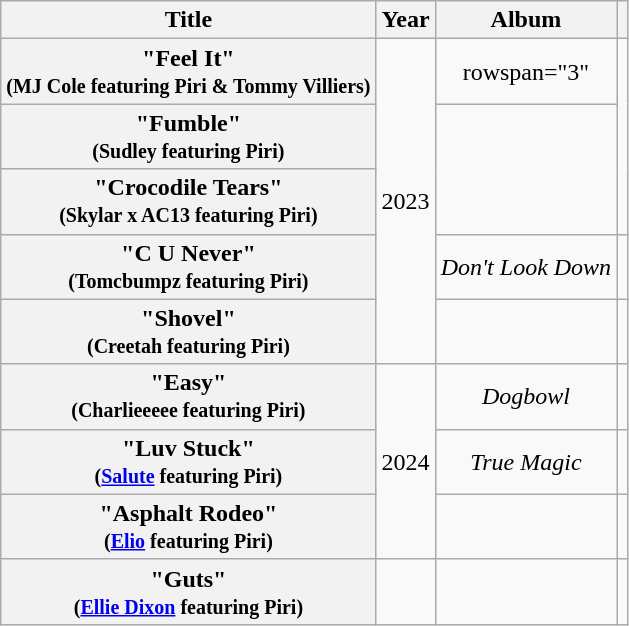<table class="wikitable plainrowheaders" style="text-align:center;">
<tr>
<th scope="col">Title</th>
<th scope="col">Year</th>
<th scope="col">Album</th>
<th scope="col"></th>
</tr>
<tr>
<th scope="row">"Feel It"<br><small>(MJ Cole featuring Piri & Tommy Villiers)</small></th>
<td rowspan="5">2023</td>
<td>rowspan="3" </td>
<td rowspan="3"></td>
</tr>
<tr>
<th scope="row">"Fumble"<br><small>(Sudley featuring Piri)</small></th>
</tr>
<tr>
<th scope="row">"Crocodile Tears"<br><small>(Skylar x AC13 featuring Piri)</small></th>
</tr>
<tr>
<th scope="row">"C U Never"<br><small>(Tomcbumpz featuring Piri)</small></th>
<td><em>Don't Look Down</em></td>
<td></td>
</tr>
<tr>
<th scope="row">"Shovel"<br><small>(Creetah featuring Piri)</small></th>
<td></td>
<td></td>
</tr>
<tr>
<th scope="row">"Easy"<br><small>(Charlieeeee featuring Piri)</small></th>
<td rowspan="3">2024</td>
<td><em>Dogbowl</em></td>
<td></td>
</tr>
<tr>
<th scope="row">"Luv Stuck"<br><small>(<a href='#'>Salute</a> featuring Piri)</small></th>
<td><em>True Magic</em></td>
<td></td>
</tr>
<tr>
<th scope="row">"Asphalt Rodeo"<br><small>(<a href='#'>Elio</a> featuring Piri)</small></th>
<td></td>
<td></td>
</tr>
<tr>
<th scope="row">"Guts"<br><small>(<a href='#'>Ellie Dixon</a> featuring Piri)</small></th>
<td></td>
<td></td>
</tr>
</table>
